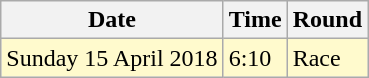<table class="wikitable">
<tr>
<th>Date</th>
<th>Time</th>
<th>Round</th>
</tr>
<tr>
<td style=background:lemonchiffon>Sunday 15 April 2018</td>
<td style=background:lemonchiffon>6:10</td>
<td style=background:lemonchiffon>Race</td>
</tr>
</table>
